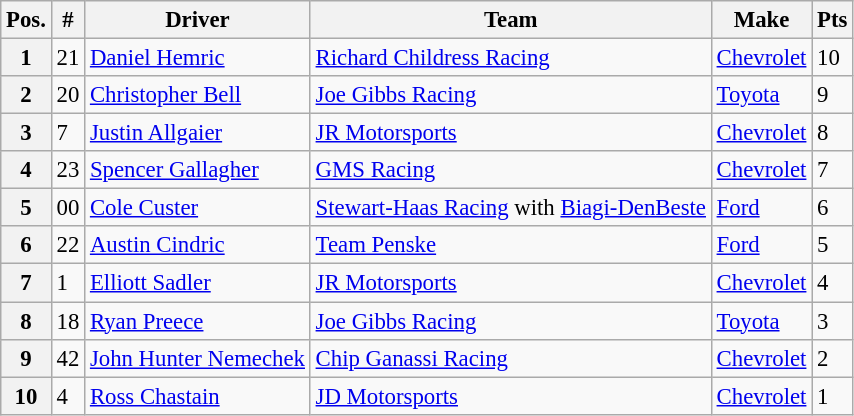<table class="wikitable" style="font-size:95%">
<tr>
<th>Pos.</th>
<th>#</th>
<th>Driver</th>
<th>Team</th>
<th>Make</th>
<th>Pts</th>
</tr>
<tr>
<th>1</th>
<td>21</td>
<td><a href='#'>Daniel Hemric</a></td>
<td><a href='#'>Richard Childress Racing</a></td>
<td><a href='#'>Chevrolet</a></td>
<td>10</td>
</tr>
<tr>
<th>2</th>
<td>20</td>
<td><a href='#'>Christopher Bell</a></td>
<td><a href='#'>Joe Gibbs Racing</a></td>
<td><a href='#'>Toyota</a></td>
<td>9</td>
</tr>
<tr>
<th>3</th>
<td>7</td>
<td><a href='#'>Justin Allgaier</a></td>
<td><a href='#'>JR Motorsports</a></td>
<td><a href='#'>Chevrolet</a></td>
<td>8</td>
</tr>
<tr>
<th>4</th>
<td>23</td>
<td><a href='#'>Spencer Gallagher</a></td>
<td><a href='#'>GMS Racing</a></td>
<td><a href='#'>Chevrolet</a></td>
<td>7</td>
</tr>
<tr>
<th>5</th>
<td>00</td>
<td><a href='#'>Cole Custer</a></td>
<td><a href='#'>Stewart-Haas Racing</a> with <a href='#'>Biagi-DenBeste</a></td>
<td><a href='#'>Ford</a></td>
<td>6</td>
</tr>
<tr>
<th>6</th>
<td>22</td>
<td><a href='#'>Austin Cindric</a></td>
<td><a href='#'>Team Penske</a></td>
<td><a href='#'>Ford</a></td>
<td>5</td>
</tr>
<tr>
<th>7</th>
<td>1</td>
<td><a href='#'>Elliott Sadler</a></td>
<td><a href='#'>JR Motorsports</a></td>
<td><a href='#'>Chevrolet</a></td>
<td>4</td>
</tr>
<tr>
<th>8</th>
<td>18</td>
<td><a href='#'>Ryan Preece</a></td>
<td><a href='#'>Joe Gibbs Racing</a></td>
<td><a href='#'>Toyota</a></td>
<td>3</td>
</tr>
<tr>
<th>9</th>
<td>42</td>
<td><a href='#'>John Hunter Nemechek</a></td>
<td><a href='#'>Chip Ganassi Racing</a></td>
<td><a href='#'>Chevrolet</a></td>
<td>2</td>
</tr>
<tr>
<th>10</th>
<td>4</td>
<td><a href='#'>Ross Chastain</a></td>
<td><a href='#'>JD Motorsports</a></td>
<td><a href='#'>Chevrolet</a></td>
<td>1</td>
</tr>
</table>
